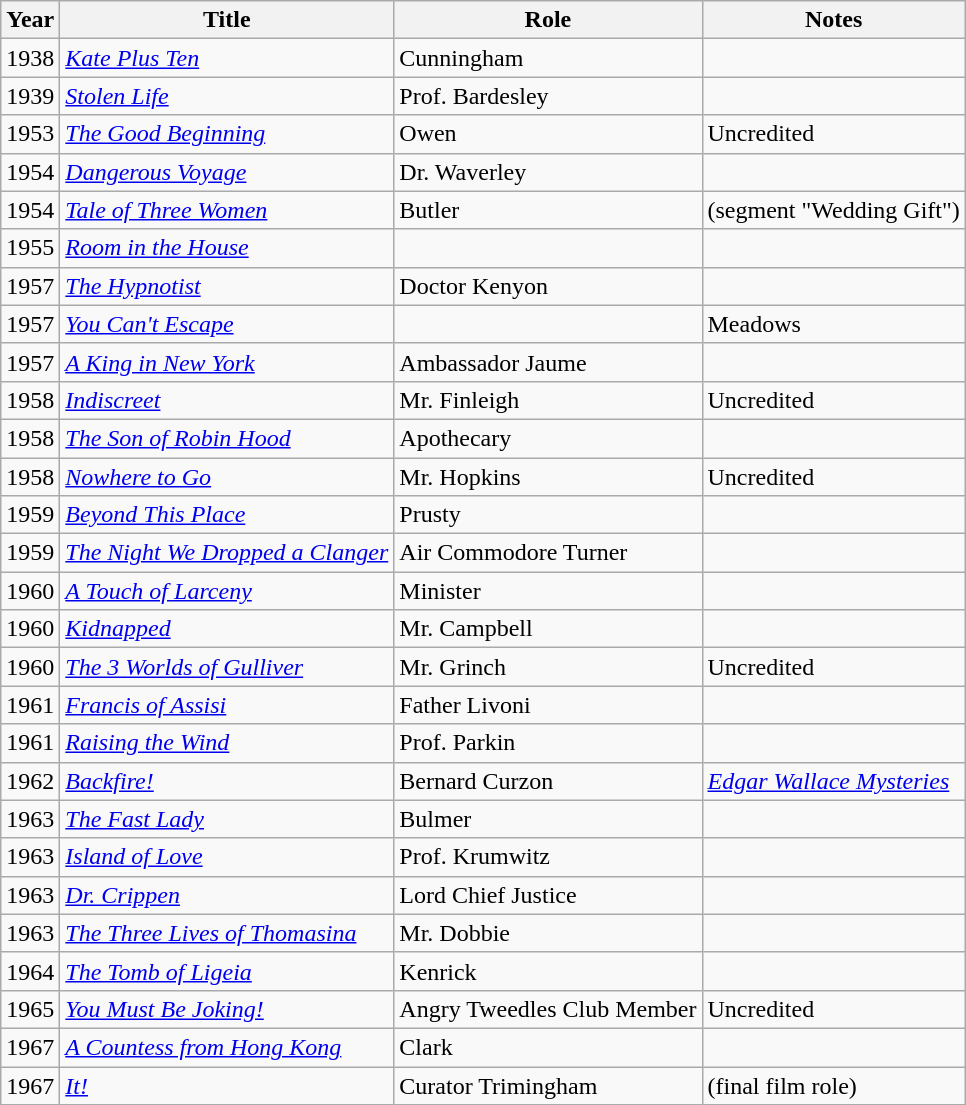<table class="wikitable">
<tr>
<th>Year</th>
<th>Title</th>
<th>Role</th>
<th>Notes</th>
</tr>
<tr>
<td>1938</td>
<td><em><a href='#'>Kate Plus Ten</a></em></td>
<td>Cunningham</td>
<td></td>
</tr>
<tr>
<td>1939</td>
<td><em><a href='#'>Stolen Life</a></em></td>
<td>Prof. Bardesley</td>
<td></td>
</tr>
<tr>
<td>1953</td>
<td><em><a href='#'>The Good Beginning</a></em></td>
<td>Owen</td>
<td>Uncredited</td>
</tr>
<tr>
<td>1954</td>
<td><em><a href='#'>Dangerous Voyage</a></em></td>
<td>Dr. Waverley</td>
<td></td>
</tr>
<tr>
<td>1954</td>
<td><em><a href='#'>Tale of Three Women</a></em></td>
<td>Butler</td>
<td>(segment "Wedding Gift")</td>
</tr>
<tr>
<td>1955</td>
<td><em><a href='#'>Room in the House</a></em></td>
<td></td>
<td></td>
</tr>
<tr>
<td>1957</td>
<td><em><a href='#'>The Hypnotist</a></em></td>
<td>Doctor Kenyon</td>
<td></td>
</tr>
<tr>
<td>1957</td>
<td><em><a href='#'>You Can't Escape</a></em></td>
<td></td>
<td>Meadows</td>
</tr>
<tr>
<td>1957</td>
<td><em><a href='#'>A King in New York</a></em></td>
<td>Ambassador Jaume</td>
<td></td>
</tr>
<tr>
<td>1958</td>
<td><em><a href='#'>Indiscreet</a></em></td>
<td>Mr. Finleigh</td>
<td>Uncredited</td>
</tr>
<tr>
<td>1958</td>
<td><em><a href='#'>The Son of Robin Hood</a></em></td>
<td>Apothecary</td>
<td></td>
</tr>
<tr>
<td>1958</td>
<td><em><a href='#'>Nowhere to Go</a></em></td>
<td>Mr. Hopkins</td>
<td>Uncredited</td>
</tr>
<tr>
<td>1959</td>
<td><em><a href='#'>Beyond This Place</a></em></td>
<td>Prusty</td>
<td></td>
</tr>
<tr>
<td>1959</td>
<td><em><a href='#'>The Night We Dropped a Clanger</a></em></td>
<td>Air Commodore Turner</td>
<td></td>
</tr>
<tr>
<td>1960</td>
<td><em><a href='#'>A Touch of Larceny</a></em></td>
<td>Minister</td>
<td></td>
</tr>
<tr>
<td>1960</td>
<td><em><a href='#'>Kidnapped</a></em></td>
<td>Mr. Campbell</td>
<td></td>
</tr>
<tr>
<td>1960</td>
<td><em><a href='#'>The 3 Worlds of Gulliver</a></em></td>
<td>Mr. Grinch</td>
<td>Uncredited</td>
</tr>
<tr>
<td>1961</td>
<td><em><a href='#'>Francis of Assisi</a></em></td>
<td>Father Livoni</td>
<td></td>
</tr>
<tr>
<td>1961</td>
<td><em><a href='#'>Raising the Wind</a></em></td>
<td>Prof. Parkin</td>
<td></td>
</tr>
<tr>
<td>1962</td>
<td><em><a href='#'>Backfire!</a></em></td>
<td>Bernard Curzon</td>
<td><em><a href='#'>Edgar Wallace Mysteries</a></em></td>
</tr>
<tr>
<td>1963</td>
<td><em><a href='#'>The Fast Lady</a></em></td>
<td>Bulmer</td>
<td></td>
</tr>
<tr>
<td>1963</td>
<td><em><a href='#'>Island of Love</a></em></td>
<td>Prof. Krumwitz</td>
<td></td>
</tr>
<tr>
<td>1963</td>
<td><em><a href='#'>Dr. Crippen</a></em></td>
<td>Lord Chief Justice</td>
<td></td>
</tr>
<tr>
<td>1963</td>
<td><em><a href='#'>The Three Lives of Thomasina</a></em></td>
<td>Mr. Dobbie</td>
<td></td>
</tr>
<tr>
<td>1964</td>
<td><em><a href='#'>The Tomb of Ligeia</a></em></td>
<td>Kenrick</td>
<td></td>
</tr>
<tr>
<td>1965</td>
<td><em><a href='#'>You Must Be Joking!</a></em></td>
<td>Angry Tweedles Club Member</td>
<td>Uncredited</td>
</tr>
<tr>
<td>1967</td>
<td><em><a href='#'>A Countess from Hong Kong</a></em></td>
<td>Clark</td>
<td></td>
</tr>
<tr>
<td>1967</td>
<td><em><a href='#'>It!</a></em></td>
<td>Curator Trimingham</td>
<td>(final film role)</td>
</tr>
</table>
